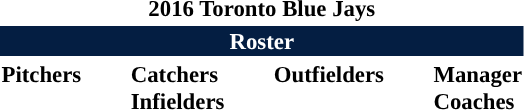<table class="toccolours" style="font-size: 95%;">
<tr http://upload.wikimedia.org/wikipedia/en/c/c8/Button_redirect.png>
<th colspan="10">2016 Toronto Blue Jays</th>
</tr>
<tr>
<td colspan="10" style="background:#041E42; color:white; text-align:center;"><strong>Roster</strong></td>
</tr>
<tr>
<td valign="top"><strong>Pitchers</strong><br>

























</td>
<td style="width:25px;"></td>
<td valign="top"><strong>Catchers</strong><br>


<strong>Infielders</strong>










</td>
<td style="width:25px;"></td>
<td valign="top"><strong>Outfielders</strong><br>






</td>
<td style="width:25px;"></td>
<td valign="top"><strong>Manager</strong><br>
<strong>Coaches</strong>
 
 
 
 
 
 
 
 
 </td>
</tr>
</table>
